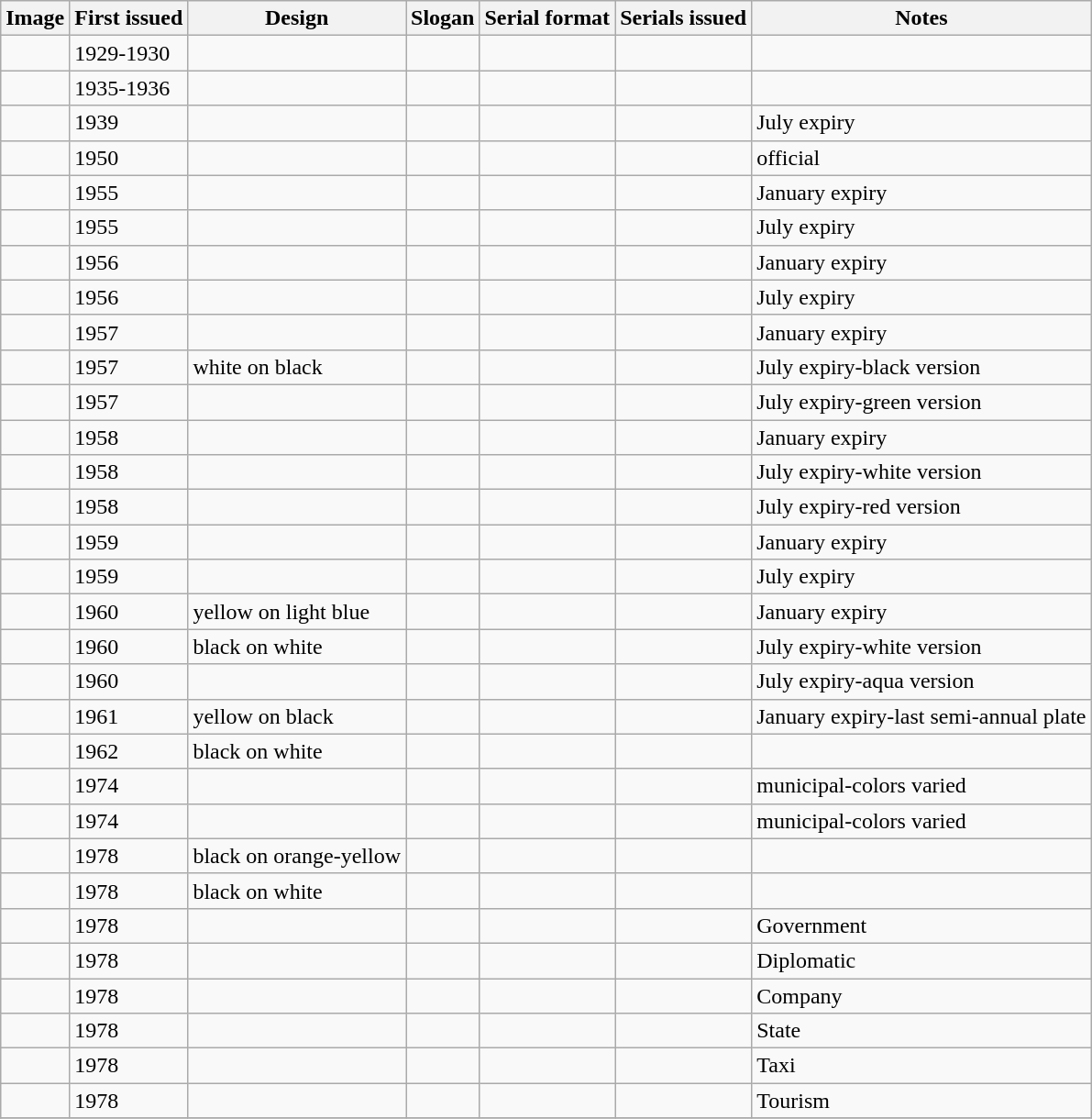<table class="wikitable">
<tr>
<th>Image</th>
<th>First issued</th>
<th>Design</th>
<th>Slogan</th>
<th>Serial format</th>
<th>Serials issued</th>
<th>Notes</th>
</tr>
<tr>
<td></td>
<td>1929-1930</td>
<td></td>
<td></td>
<td></td>
<td></td>
<td></td>
</tr>
<tr>
<td></td>
<td>1935-1936</td>
<td></td>
<td></td>
<td></td>
<td></td>
<td></td>
</tr>
<tr>
<td></td>
<td>1939</td>
<td></td>
<td></td>
<td></td>
<td></td>
<td>July expiry</td>
</tr>
<tr>
<td></td>
<td>1950</td>
<td></td>
<td></td>
<td></td>
<td></td>
<td>official</td>
</tr>
<tr>
<td></td>
<td>1955</td>
<td></td>
<td></td>
<td></td>
<td></td>
<td>January expiry</td>
</tr>
<tr>
<td></td>
<td>1955</td>
<td></td>
<td></td>
<td></td>
<td></td>
<td>July expiry</td>
</tr>
<tr>
<td></td>
<td>1956</td>
<td></td>
<td></td>
<td></td>
<td></td>
<td>January expiry</td>
</tr>
<tr>
<td></td>
<td>1956</td>
<td></td>
<td></td>
<td></td>
<td></td>
<td>July expiry</td>
</tr>
<tr>
<td></td>
<td>1957</td>
<td></td>
<td></td>
<td></td>
<td></td>
<td>January expiry</td>
</tr>
<tr>
<td></td>
<td>1957</td>
<td>white on black</td>
<td></td>
<td></td>
<td></td>
<td>July expiry-black version</td>
</tr>
<tr>
<td></td>
<td>1957</td>
<td></td>
<td></td>
<td></td>
<td></td>
<td>July expiry-green version</td>
</tr>
<tr>
<td></td>
<td>1958</td>
<td></td>
<td></td>
<td></td>
<td></td>
<td>January expiry</td>
</tr>
<tr>
<td></td>
<td>1958</td>
<td></td>
<td></td>
<td></td>
<td></td>
<td>July expiry-white version</td>
</tr>
<tr>
<td></td>
<td>1958</td>
<td></td>
<td></td>
<td></td>
<td></td>
<td>July expiry-red version</td>
</tr>
<tr>
<td></td>
<td>1959</td>
<td></td>
<td></td>
<td></td>
<td></td>
<td>January expiry</td>
</tr>
<tr>
<td></td>
<td>1959</td>
<td></td>
<td></td>
<td></td>
<td></td>
<td>July expiry</td>
</tr>
<tr>
<td></td>
<td>1960</td>
<td>yellow on light blue</td>
<td></td>
<td></td>
<td></td>
<td>January expiry</td>
</tr>
<tr>
<td></td>
<td>1960</td>
<td>black on white</td>
<td></td>
<td></td>
<td></td>
<td>July expiry-white version</td>
</tr>
<tr>
<td></td>
<td>1960</td>
<td></td>
<td></td>
<td></td>
<td></td>
<td>July expiry-aqua version</td>
</tr>
<tr>
<td></td>
<td>1961</td>
<td>yellow on black</td>
<td></td>
<td></td>
<td></td>
<td>January expiry-last semi-annual plate</td>
</tr>
<tr>
<td></td>
<td>1962</td>
<td>black on white</td>
<td></td>
<td></td>
<td></td>
<td></td>
</tr>
<tr>
<td></td>
<td>1974</td>
<td></td>
<td></td>
<td></td>
<td></td>
<td>municipal-colors varied</td>
</tr>
<tr>
<td></td>
<td>1974</td>
<td></td>
<td></td>
<td></td>
<td></td>
<td>municipal-colors varied</td>
</tr>
<tr>
<td></td>
<td>1978</td>
<td>black on orange-yellow</td>
<td></td>
<td></td>
<td></td>
<td></td>
</tr>
<tr>
<td></td>
<td>1978</td>
<td>black on white</td>
<td></td>
<td></td>
<td></td>
<td></td>
</tr>
<tr>
<td></td>
<td>1978</td>
<td></td>
<td></td>
<td></td>
<td></td>
<td>Government</td>
</tr>
<tr>
<td></td>
<td>1978</td>
<td></td>
<td></td>
<td></td>
<td></td>
<td>Diplomatic</td>
</tr>
<tr>
<td></td>
<td>1978</td>
<td></td>
<td></td>
<td></td>
<td></td>
<td>Company</td>
</tr>
<tr>
<td></td>
<td>1978</td>
<td></td>
<td></td>
<td></td>
<td></td>
<td>State</td>
</tr>
<tr>
<td></td>
<td>1978</td>
<td></td>
<td></td>
<td></td>
<td></td>
<td>Taxi</td>
</tr>
<tr>
<td></td>
<td>1978</td>
<td></td>
<td></td>
<td></td>
<td></td>
<td>Tourism</td>
</tr>
<tr>
</tr>
</table>
